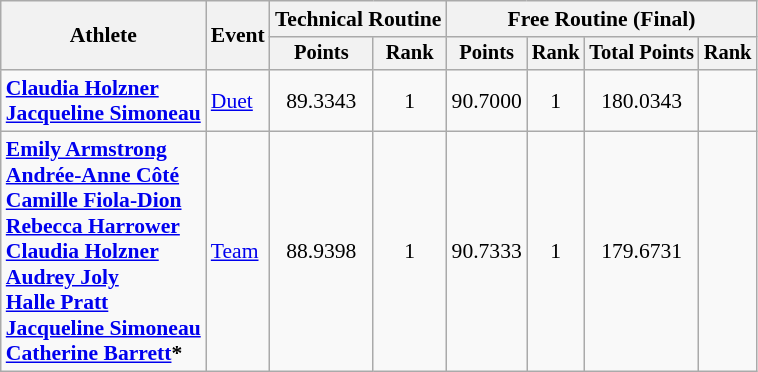<table class=wikitable style="font-size:90%">
<tr>
<th rowspan="2">Athlete</th>
<th rowspan="2">Event</th>
<th colspan="2">Technical Routine</th>
<th colspan="4">Free Routine (Final)</th>
</tr>
<tr style="font-size:95%">
<th>Points</th>
<th>Rank</th>
<th>Points</th>
<th>Rank</th>
<th>Total Points</th>
<th>Rank</th>
</tr>
<tr align=center>
<td align=left><strong><a href='#'>Claudia Holzner</a><br><a href='#'>Jacqueline Simoneau</a></strong></td>
<td align=left><a href='#'>Duet</a></td>
<td>89.3343</td>
<td>1</td>
<td>90.7000</td>
<td>1</td>
<td>180.0343</td>
<td></td>
</tr>
<tr align=center>
<td align=left><strong><a href='#'>Emily Armstrong</a><br><a href='#'>Andrée-Anne Côté</a><br><a href='#'>Camille Fiola-Dion</a><br><a href='#'>Rebecca Harrower</a><br><a href='#'>Claudia Holzner</a><br><a href='#'>Audrey Joly</a><br><a href='#'>Halle Pratt</a><br><a href='#'>Jacqueline Simoneau</a><br><a href='#'>Catherine Barrett</a>*</strong></td>
<td align=left><a href='#'>Team</a></td>
<td>88.9398</td>
<td>1</td>
<td>90.7333</td>
<td>1</td>
<td>179.6731</td>
<td></td>
</tr>
</table>
